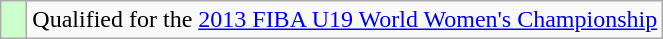<table class="wikitable">
<tr>
<td width=10px bgcolor="#ccffcc"></td>
<td>Qualified for the <a href='#'>2013 FIBA U19 World Women's Championship</a></td>
</tr>
</table>
